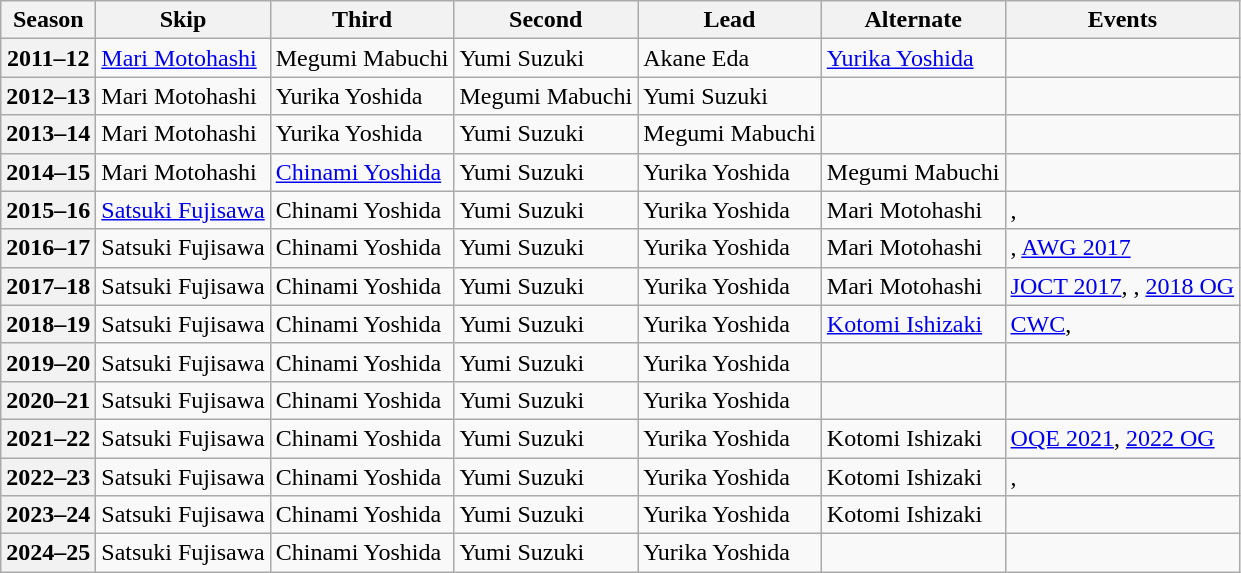<table class="wikitable">
<tr>
<th scope="col">Season</th>
<th scope="col">Skip</th>
<th scope="col">Third</th>
<th scope="col">Second</th>
<th scope="col">Lead</th>
<th scope="col">Alternate</th>
<th scope="col">Events</th>
</tr>
<tr>
<th scope="row">2011–12</th>
<td><a href='#'>Mari Motohashi</a></td>
<td>Megumi Mabuchi</td>
<td>Yumi Suzuki</td>
<td>Akane Eda</td>
<td><a href='#'>Yurika Yoshida</a></td>
<td></td>
</tr>
<tr>
<th scope="row">2012–13</th>
<td>Mari Motohashi</td>
<td>Yurika Yoshida</td>
<td>Megumi Mabuchi</td>
<td>Yumi Suzuki</td>
<td></td>
<td></td>
</tr>
<tr>
<th scope="row">2013–14</th>
<td>Mari Motohashi</td>
<td>Yurika Yoshida</td>
<td>Yumi Suzuki</td>
<td>Megumi Mabuchi</td>
<td></td>
<td></td>
</tr>
<tr>
<th scope="row">2014–15</th>
<td>Mari Motohashi</td>
<td><a href='#'>Chinami Yoshida</a></td>
<td>Yumi Suzuki</td>
<td>Yurika Yoshida</td>
<td>Megumi Mabuchi</td>
<td></td>
</tr>
<tr>
<th scope="row">2015–16</th>
<td><a href='#'>Satsuki Fujisawa</a></td>
<td>Chinami Yoshida</td>
<td>Yumi Suzuki</td>
<td>Yurika Yoshida</td>
<td>Mari Motohashi</td>
<td>, </td>
</tr>
<tr>
<th scope="row">2016–17</th>
<td>Satsuki Fujisawa</td>
<td>Chinami Yoshida</td>
<td>Yumi Suzuki</td>
<td>Yurika Yoshida</td>
<td>Mari Motohashi</td>
<td>, <a href='#'>AWG 2017</a></td>
</tr>
<tr>
<th scope="row">2017–18</th>
<td>Satsuki Fujisawa</td>
<td>Chinami Yoshida</td>
<td>Yumi Suzuki</td>
<td>Yurika Yoshida</td>
<td>Mari Motohashi</td>
<td><a href='#'>JOCT 2017</a>, , <a href='#'>2018 OG</a></td>
</tr>
<tr>
<th scope="row">2018–19</th>
<td>Satsuki Fujisawa</td>
<td>Chinami Yoshida</td>
<td>Yumi Suzuki</td>
<td>Yurika Yoshida</td>
<td><a href='#'>Kotomi Ishizaki</a></td>
<td><a href='#'>CWC</a>, </td>
</tr>
<tr>
<th scope="row">2019–20</th>
<td>Satsuki Fujisawa</td>
<td>Chinami Yoshida</td>
<td>Yumi Suzuki</td>
<td>Yurika Yoshida</td>
<td></td>
<td></td>
</tr>
<tr>
<th scope="row">2020–21</th>
<td>Satsuki Fujisawa</td>
<td>Chinami Yoshida</td>
<td>Yumi Suzuki</td>
<td>Yurika Yoshida</td>
<td></td>
<td></td>
</tr>
<tr>
<th scope="row">2021–22</th>
<td>Satsuki Fujisawa</td>
<td>Chinami Yoshida</td>
<td>Yumi Suzuki</td>
<td>Yurika Yoshida</td>
<td>Kotomi Ishizaki</td>
<td><a href='#'>OQE 2021</a>, <a href='#'>2022 OG</a></td>
</tr>
<tr>
<th scope="row">2022–23</th>
<td>Satsuki Fujisawa</td>
<td>Chinami Yoshida</td>
<td>Yumi Suzuki</td>
<td>Yurika Yoshida</td>
<td>Kotomi Ishizaki</td>
<td>, </td>
</tr>
<tr>
<th scope="row">2023–24</th>
<td>Satsuki Fujisawa</td>
<td>Chinami Yoshida</td>
<td>Yumi Suzuki</td>
<td>Yurika Yoshida</td>
<td>Kotomi Ishizaki</td>
<td></td>
</tr>
<tr>
<th scope="row">2024–25</th>
<td>Satsuki Fujisawa</td>
<td>Chinami Yoshida</td>
<td>Yumi Suzuki</td>
<td>Yurika Yoshida</td>
<td></td>
<td></td>
</tr>
</table>
